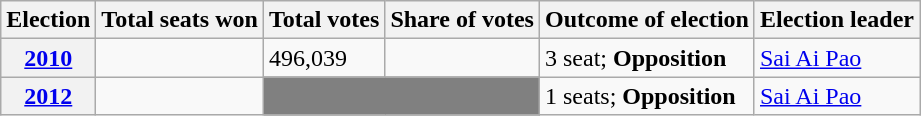<table class="wikitable">
<tr>
<th>Election</th>
<th>Total seats won</th>
<th>Total votes</th>
<th>Share of votes</th>
<th>Outcome of election</th>
<th>Election leader</th>
</tr>
<tr>
<th><a href='#'>2010</a></th>
<td></td>
<td>496,039</td>
<td></td>
<td>3 seat; <strong>Opposition</strong></td>
<td><a href='#'>Sai Ai Pao</a></td>
</tr>
<tr>
<th><a href='#'> 2012</a></th>
<td></td>
<td colspan="2" bgcolor="grey"></td>
<td>1 seats; <strong>Opposition</strong></td>
<td><a href='#'>Sai Ai Pao</a></td>
</tr>
</table>
